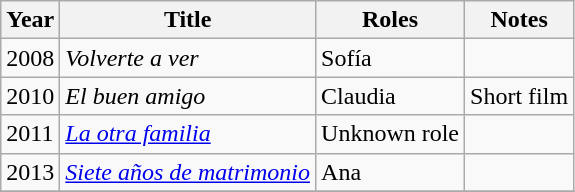<table class="wikitable sortable">
<tr>
<th>Year</th>
<th>Title</th>
<th>Roles</th>
<th>Notes</th>
</tr>
<tr>
<td>2008</td>
<td><em>Volverte a ver</em></td>
<td>Sofía</td>
<td></td>
</tr>
<tr>
<td>2010</td>
<td><em>El buen amigo</em></td>
<td>Claudia</td>
<td>Short film</td>
</tr>
<tr>
<td>2011</td>
<td><em><a href='#'>La otra familia</a></em></td>
<td>Unknown role</td>
<td></td>
</tr>
<tr>
<td>2013</td>
<td><em><a href='#'>Siete años de matrimonio</a></em></td>
<td>Ana</td>
<td></td>
</tr>
<tr>
</tr>
</table>
